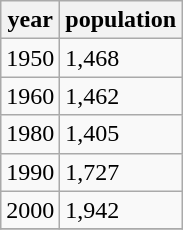<table class="wikitable">
<tr>
<th>year</th>
<th>population</th>
</tr>
<tr>
<td>1950</td>
<td>1,468</td>
</tr>
<tr>
<td>1960</td>
<td>1,462</td>
</tr>
<tr>
<td>1980</td>
<td>1,405</td>
</tr>
<tr>
<td>1990</td>
<td>1,727</td>
</tr>
<tr>
<td>2000</td>
<td>1,942</td>
</tr>
<tr>
</tr>
</table>
